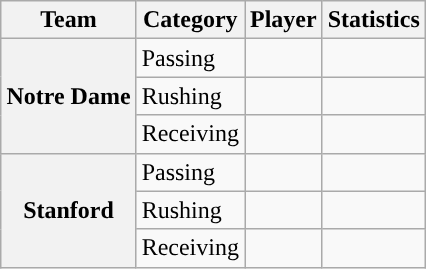<table class="wikitable" style="float:right">
<tr>
<th>Team</th>
<th>Category</th>
<th>Player</th>
<th>Statistics</th>
</tr>
<tr>
<th rowspan=3>Notre Dame</th>
<td>Passing</td>
<td></td>
<td></td>
</tr>
<tr>
<td>Rushing</td>
<td></td>
<td></td>
</tr>
<tr>
<td>Receiving</td>
<td></td>
<td></td>
</tr>
<tr>
<th rowspan=3>Stanford</th>
<td>Passing</td>
<td></td>
<td></td>
</tr>
<tr>
<td>Rushing</td>
<td></td>
<td></td>
</tr>
<tr>
<td>Receiving</td>
<td></td>
<td></td>
</tr>
</table>
